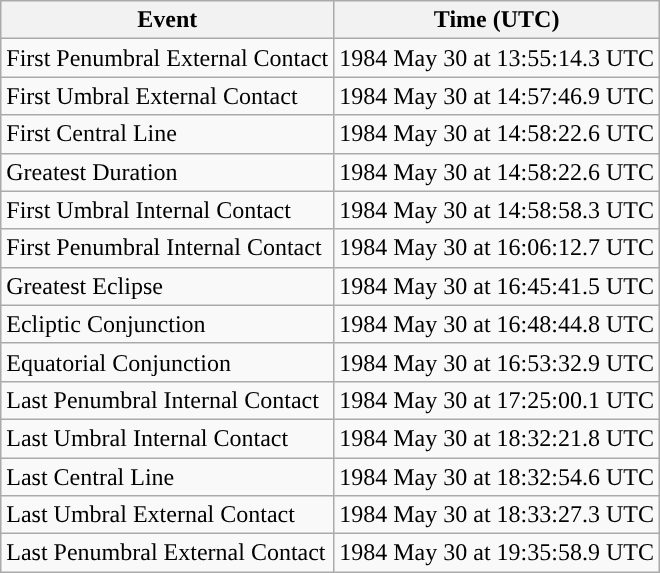<table class="wikitable">
<tr>
<th>Event</th>
<th>Time (UTC)</th>
</tr>
<tr>
<td>First Penumbral External Contact</td>
<td>1984 May 30 at 13:55:14.3 UTC</td>
</tr>
<tr>
<td>First Umbral External Contact</td>
<td>1984 May 30 at 14:57:46.9 UTC</td>
</tr>
<tr>
<td>First Central Line</td>
<td>1984 May 30 at 14:58:22.6 UTC</td>
</tr>
<tr>
<td>Greatest Duration</td>
<td>1984 May 30 at 14:58:22.6 UTC</td>
</tr>
<tr>
<td>First Umbral Internal Contact</td>
<td>1984 May 30 at 14:58:58.3 UTC</td>
</tr>
<tr>
<td>First Penumbral Internal Contact</td>
<td>1984 May 30 at 16:06:12.7 UTC</td>
</tr>
<tr>
<td>Greatest Eclipse</td>
<td>1984 May 30 at 16:45:41.5 UTC</td>
</tr>
<tr>
<td>Ecliptic Conjunction</td>
<td>1984 May 30 at 16:48:44.8 UTC</td>
</tr>
<tr>
<td>Equatorial Conjunction</td>
<td>1984 May 30 at 16:53:32.9 UTC</td>
</tr>
<tr>
<td>Last Penumbral Internal Contact</td>
<td>1984 May 30 at 17:25:00.1 UTC</td>
</tr>
<tr>
<td>Last Umbral Internal Contact</td>
<td>1984 May 30 at 18:32:21.8 UTC</td>
</tr>
<tr>
<td>Last Central Line</td>
<td>1984 May 30 at 18:32:54.6 UTC</td>
</tr>
<tr>
<td>Last Umbral External Contact</td>
<td>1984 May 30 at 18:33:27.3 UTC</td>
</tr>
<tr>
<td>Last Penumbral External Contact</td>
<td>1984 May 30 at 19:35:58.9 UTC</td>
</tr>
</table>
